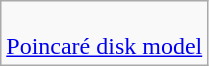<table class=wikitable>
<tr>
<td><br><a href='#'>Poincaré disk model</a></td>
</tr>
</table>
